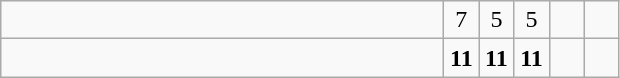<table class="wikitable">
<tr>
<td style="width:18em"></td>
<td align=center style="width:1em">7</td>
<td align=center style="width:1em">5</td>
<td align=center style="width:1em">5</td>
<td align=center style="width:1em"></td>
<td align=center style="width:1em"></td>
</tr>
<tr>
<td style="width:18em"></td>
<td align=center style="width:1em"><strong>11</strong></td>
<td align=center style="width:1em"><strong>11</strong></td>
<td align=center style="width:1em"><strong>11</strong></td>
<td align=center style="width:1em"></td>
<td align=center style="width:1em"></td>
</tr>
</table>
